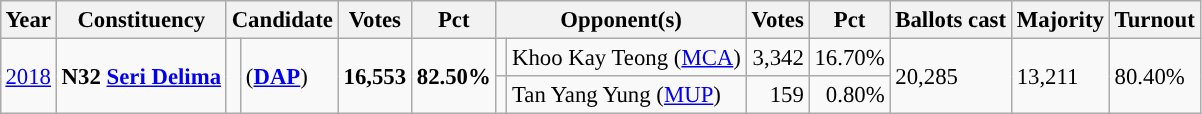<table class="wikitable" style="margin:0.5em ; font-size:95%">
<tr>
<th>Year</th>
<th>Constituency</th>
<th colspan=2>Candidate</th>
<th>Votes</th>
<th>Pct</th>
<th colspan=2>Opponent(s)</th>
<th>Votes</th>
<th>Pct</th>
<th>Ballots cast</th>
<th>Majority</th>
<th>Turnout</th>
</tr>
<tr>
<td rowspan=2><a href='#'>2018</a></td>
<td rowspan=2><strong>N32 <a href='#'>Seri Delima</a></strong></td>
<td rowspan=2 ></td>
<td rowspan=2> (<a href='#'><strong>DAP</strong></a>)</td>
<td rowspan=2 align="right"><strong>16,553</strong></td>
<td rowspan=2><strong>82.50%</strong></td>
<td></td>
<td>Khoo Kay Teong (<a href='#'>MCA</a>)</td>
<td align="right">3,342</td>
<td>16.70%</td>
<td rowspan=2>20,285</td>
<td rowspan=2>13,211</td>
<td rowspan=2>80.40%</td>
</tr>
<tr>
<td style="background-color: "></td>
<td>Tan Yang Yung (<a href='#'>MUP</a>)</td>
<td align="right">159</td>
<td align=right>0.80%</td>
</tr>
</table>
